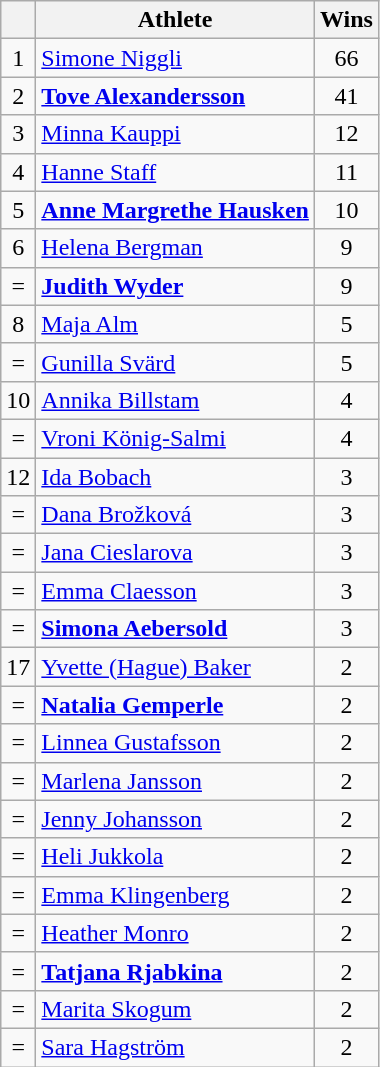<table class="wikitable" style="text-align: center;">
<tr>
<th></th>
<th>Athlete</th>
<th>Wins</th>
</tr>
<tr>
<td>1</td>
<td align="left"> <a href='#'>Simone Niggli</a></td>
<td>66</td>
</tr>
<tr>
<td>2</td>
<td align="left"> <strong><a href='#'>Tove Alexandersson</a></strong></td>
<td>41</td>
</tr>
<tr>
<td>3</td>
<td align="left"> <a href='#'>Minna Kauppi</a></td>
<td>12</td>
</tr>
<tr>
<td>4</td>
<td align="left"> <a href='#'>Hanne Staff</a></td>
<td>11</td>
</tr>
<tr>
<td>5</td>
<td align="left"> <strong><a href='#'>Anne Margrethe Hausken</a></strong></td>
<td>10</td>
</tr>
<tr>
<td>6</td>
<td align="left"> <a href='#'>Helena Bergman</a></td>
<td>9</td>
</tr>
<tr>
<td>=</td>
<td align="left"> <strong><a href='#'>Judith Wyder</a></strong></td>
<td>9</td>
</tr>
<tr>
<td>8</td>
<td align="left"> <a href='#'>Maja Alm</a></td>
<td>5</td>
</tr>
<tr>
<td>=</td>
<td align="left"> <a href='#'>Gunilla Svärd</a></td>
<td>5</td>
</tr>
<tr>
<td>10</td>
<td align="left"> <a href='#'>Annika Billstam</a></td>
<td>4</td>
</tr>
<tr>
<td>=</td>
<td align="left"> <a href='#'>Vroni König-Salmi</a></td>
<td>4</td>
</tr>
<tr>
<td>12</td>
<td align="left"> <a href='#'>Ida Bobach</a></td>
<td>3</td>
</tr>
<tr>
<td>=</td>
<td align="left"> <a href='#'>Dana Brožková</a></td>
<td>3</td>
</tr>
<tr>
<td>=</td>
<td align="left"> <a href='#'>Jana Cieslarova</a></td>
<td>3</td>
</tr>
<tr>
<td>=</td>
<td align="left"> <a href='#'>Emma Claesson</a></td>
<td>3</td>
</tr>
<tr>
<td>=</td>
<td align="left"> <strong><a href='#'>Simona Aebersold</a></strong></td>
<td>3</td>
</tr>
<tr>
<td>17</td>
<td align="left"> <a href='#'>Yvette (Hague) Baker</a></td>
<td>2</td>
</tr>
<tr>
<td>=</td>
<td align="left"> <strong><a href='#'>Natalia Gemperle</a></strong></td>
<td>2</td>
</tr>
<tr>
<td>=</td>
<td align="left"> <a href='#'>Linnea Gustafsson</a></td>
<td>2</td>
</tr>
<tr>
<td>=</td>
<td align="left"> <a href='#'>Marlena Jansson</a></td>
<td>2</td>
</tr>
<tr>
<td>=</td>
<td align="left"> <a href='#'>Jenny Johansson</a></td>
<td>2</td>
</tr>
<tr>
<td>=</td>
<td align="left"> <a href='#'>Heli Jukkola</a></td>
<td>2</td>
</tr>
<tr>
<td>=</td>
<td align="left"> <a href='#'>Emma Klingenberg</a></td>
<td>2</td>
</tr>
<tr>
<td>=</td>
<td align="left"> <a href='#'>Heather Monro</a></td>
<td>2</td>
</tr>
<tr>
<td>=</td>
<td align="left"> <strong><a href='#'>Tatjana Rjabkina</a></strong></td>
<td>2</td>
</tr>
<tr>
<td>=</td>
<td align="left"> <a href='#'>Marita Skogum</a></td>
<td>2</td>
</tr>
<tr>
<td>=</td>
<td align="left"> <a href='#'>Sara Hagström</a></td>
<td>2</td>
</tr>
</table>
